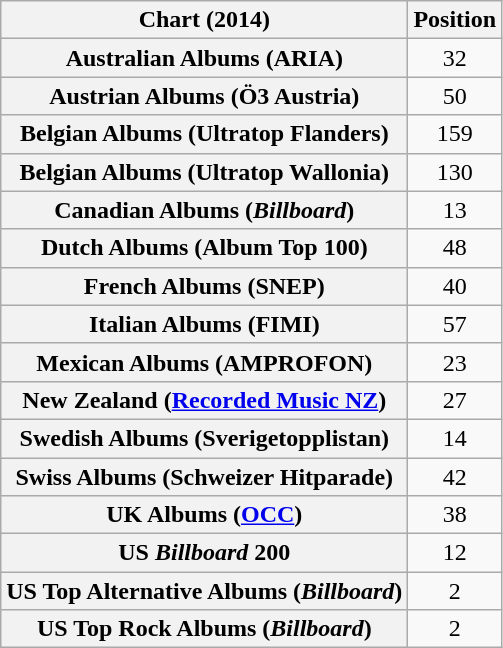<table class="wikitable plainrowheaders sortable" style="text-align:center;">
<tr>
<th>Chart (2014)</th>
<th>Position</th>
</tr>
<tr>
<th scope="row">Australian Albums (ARIA)</th>
<td>32</td>
</tr>
<tr>
<th scope="row">Austrian Albums (Ö3 Austria)</th>
<td>50</td>
</tr>
<tr>
<th scope="row">Belgian Albums (Ultratop Flanders)</th>
<td>159</td>
</tr>
<tr>
<th scope="row">Belgian Albums (Ultratop Wallonia)</th>
<td>130</td>
</tr>
<tr>
<th scope="row">Canadian Albums (<em>Billboard</em>)</th>
<td>13</td>
</tr>
<tr>
<th scope="row">Dutch Albums (Album Top 100)</th>
<td>48</td>
</tr>
<tr>
<th scope="row">French Albums (SNEP)</th>
<td>40</td>
</tr>
<tr>
<th scope="row">Italian Albums (FIMI)</th>
<td>57</td>
</tr>
<tr>
<th scope="row">Mexican Albums (AMPROFON)</th>
<td align="center">23</td>
</tr>
<tr>
<th scope="row">New Zealand (<a href='#'>Recorded Music NZ</a>)</th>
<td>27</td>
</tr>
<tr>
<th scope="row">Swedish Albums (Sverigetopplistan)</th>
<td>14</td>
</tr>
<tr>
<th scope="row">Swiss Albums (Schweizer Hitparade)</th>
<td>42</td>
</tr>
<tr>
<th scope="row">UK Albums (<a href='#'>OCC</a>)</th>
<td>38</td>
</tr>
<tr>
<th scope="row">US <em>Billboard</em> 200</th>
<td>12</td>
</tr>
<tr>
<th scope="row">US Top Alternative Albums (<em>Billboard</em>)</th>
<td>2</td>
</tr>
<tr>
<th scope="row">US Top Rock Albums (<em>Billboard</em>)</th>
<td>2</td>
</tr>
</table>
